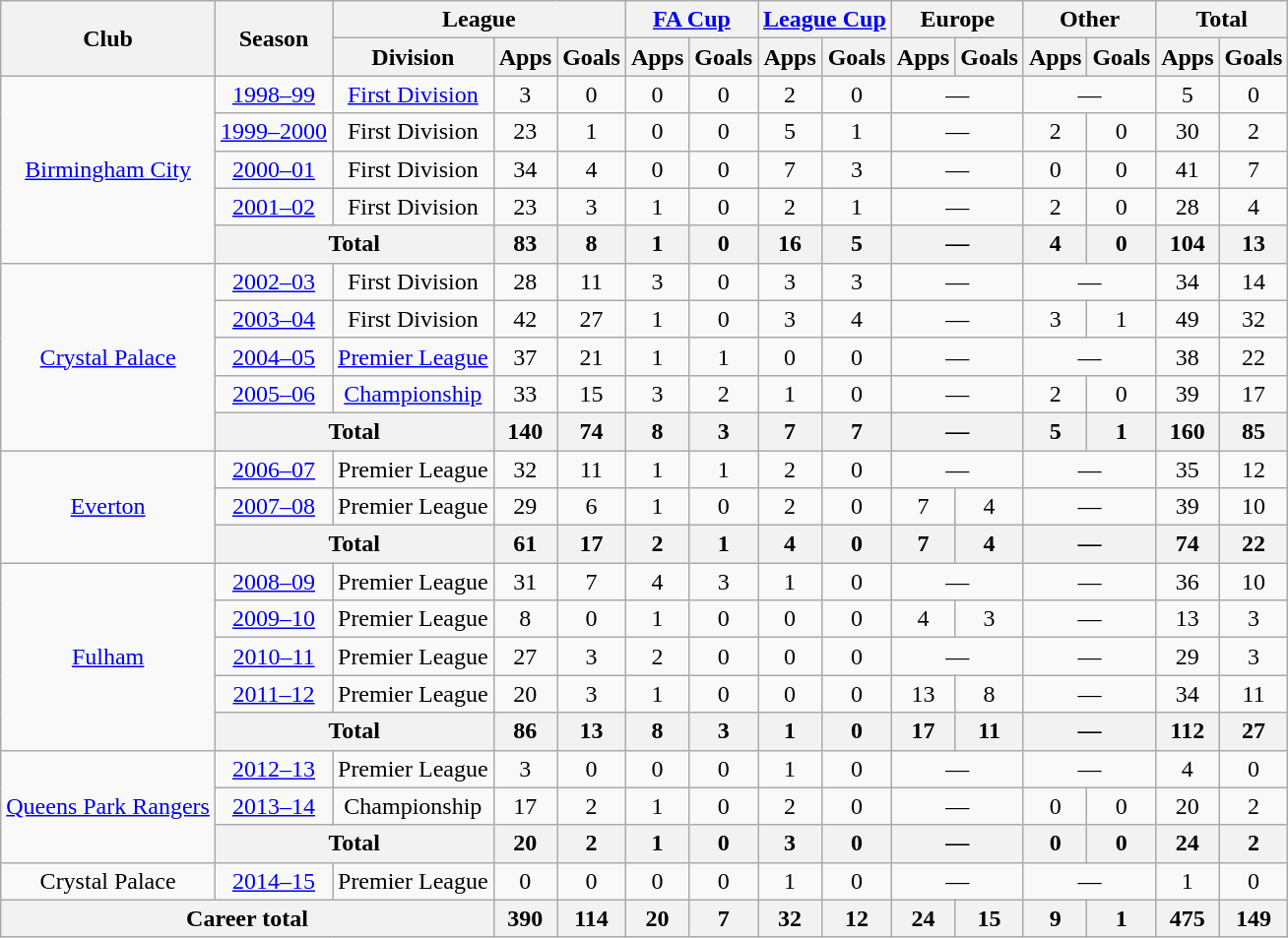<table class=wikitable style="text-align:center;">
<tr>
<th rowspan=2>Club</th>
<th rowspan=2>Season</th>
<th colspan=3>League</th>
<th colspan=2><a href='#'>FA Cup</a></th>
<th colspan=2><a href='#'>League Cup</a></th>
<th colspan=2>Europe</th>
<th colspan=2>Other</th>
<th colspan=2>Total</th>
</tr>
<tr>
<th>Division</th>
<th>Apps</th>
<th>Goals</th>
<th>Apps</th>
<th>Goals</th>
<th>Apps</th>
<th>Goals</th>
<th>Apps</th>
<th>Goals</th>
<th>Apps</th>
<th>Goals</th>
<th>Apps</th>
<th>Goals</th>
</tr>
<tr>
<td rowspan=5><a href='#'>Birmingham City</a></td>
<td><a href='#'>1998–99</a></td>
<td><a href='#'>First Division</a></td>
<td>3</td>
<td>0</td>
<td>0</td>
<td>0</td>
<td>2</td>
<td>0</td>
<td colspan=2>—</td>
<td colspan=2>—</td>
<td>5</td>
<td>0</td>
</tr>
<tr>
<td><a href='#'>1999–2000</a></td>
<td>First Division</td>
<td>23</td>
<td>1</td>
<td>0</td>
<td>0</td>
<td>5</td>
<td>1</td>
<td colspan=2>—</td>
<td>2</td>
<td>0</td>
<td>30</td>
<td>2</td>
</tr>
<tr>
<td><a href='#'>2000–01</a></td>
<td>First Division</td>
<td>34</td>
<td>4</td>
<td>0</td>
<td>0</td>
<td>7</td>
<td>3</td>
<td colspan=2>—</td>
<td>0</td>
<td>0</td>
<td>41</td>
<td>7</td>
</tr>
<tr>
<td><a href='#'>2001–02</a></td>
<td>First Division</td>
<td>23</td>
<td>3</td>
<td>1</td>
<td>0</td>
<td>2</td>
<td>1</td>
<td colspan=2>—</td>
<td>2</td>
<td>0</td>
<td>28</td>
<td>4</td>
</tr>
<tr>
<th colspan=2>Total</th>
<th>83</th>
<th>8</th>
<th>1</th>
<th>0</th>
<th>16</th>
<th>5</th>
<th colspan=2>—</th>
<th>4</th>
<th>0</th>
<th>104</th>
<th>13</th>
</tr>
<tr>
<td rowspan=5><a href='#'>Crystal Palace</a></td>
<td><a href='#'>2002–03</a></td>
<td>First Division</td>
<td>28</td>
<td>11</td>
<td>3</td>
<td>0</td>
<td>3</td>
<td>3</td>
<td colspan=2>—</td>
<td colspan=2>—</td>
<td>34</td>
<td>14</td>
</tr>
<tr>
<td><a href='#'>2003–04</a></td>
<td>First Division</td>
<td>42</td>
<td>27</td>
<td>1</td>
<td>0</td>
<td>3</td>
<td>4</td>
<td colspan=2>—</td>
<td>3</td>
<td>1</td>
<td>49</td>
<td>32</td>
</tr>
<tr>
<td><a href='#'>2004–05</a></td>
<td><a href='#'>Premier League</a></td>
<td>37</td>
<td>21</td>
<td>1</td>
<td>1</td>
<td>0</td>
<td>0</td>
<td colspan=2>—</td>
<td colspan=2>—</td>
<td>38</td>
<td>22</td>
</tr>
<tr>
<td><a href='#'>2005–06</a></td>
<td><a href='#'>Championship</a></td>
<td>33</td>
<td>15</td>
<td>3</td>
<td>2</td>
<td>1</td>
<td>0</td>
<td colspan=2>—</td>
<td>2</td>
<td>0</td>
<td>39</td>
<td>17</td>
</tr>
<tr>
<th colspan=2>Total</th>
<th>140</th>
<th>74</th>
<th>8</th>
<th>3</th>
<th>7</th>
<th>7</th>
<th colspan=2>—</th>
<th>5</th>
<th>1</th>
<th>160</th>
<th>85</th>
</tr>
<tr>
<td rowspan=3><a href='#'>Everton</a></td>
<td><a href='#'>2006–07</a></td>
<td>Premier League</td>
<td>32</td>
<td>11</td>
<td>1</td>
<td>1</td>
<td>2</td>
<td>0</td>
<td colspan=2>—</td>
<td colspan=2>—</td>
<td>35</td>
<td>12</td>
</tr>
<tr>
<td><a href='#'>2007–08</a></td>
<td>Premier League</td>
<td>29</td>
<td>6</td>
<td>1</td>
<td>0</td>
<td>2</td>
<td>0</td>
<td>7</td>
<td>4</td>
<td colspan=2>—</td>
<td>39</td>
<td>10</td>
</tr>
<tr>
<th colspan=2>Total</th>
<th>61</th>
<th>17</th>
<th>2</th>
<th>1</th>
<th>4</th>
<th>0</th>
<th>7</th>
<th>4</th>
<th colspan=2>—</th>
<th>74</th>
<th>22</th>
</tr>
<tr>
<td rowspan=5><a href='#'>Fulham</a></td>
<td><a href='#'>2008–09</a></td>
<td>Premier League</td>
<td>31</td>
<td>7</td>
<td>4</td>
<td>3</td>
<td>1</td>
<td>0</td>
<td colspan=2>—</td>
<td colspan=2>—</td>
<td>36</td>
<td>10</td>
</tr>
<tr>
<td><a href='#'>2009–10</a></td>
<td>Premier League</td>
<td>8</td>
<td>0</td>
<td>1</td>
<td>0</td>
<td>0</td>
<td>0</td>
<td>4</td>
<td>3</td>
<td colspan=2>—</td>
<td>13</td>
<td>3</td>
</tr>
<tr>
<td><a href='#'>2010–11</a></td>
<td>Premier League</td>
<td>27</td>
<td>3</td>
<td>2</td>
<td>0</td>
<td>0</td>
<td>0</td>
<td colspan=2>—</td>
<td colspan=2>—</td>
<td>29</td>
<td>3</td>
</tr>
<tr>
<td><a href='#'>2011–12</a></td>
<td>Premier League</td>
<td>20</td>
<td>3</td>
<td>1</td>
<td>0</td>
<td>0</td>
<td>0</td>
<td>13</td>
<td>8</td>
<td colspan=2>—</td>
<td>34</td>
<td>11</td>
</tr>
<tr>
<th colspan=2>Total</th>
<th>86</th>
<th>13</th>
<th>8</th>
<th>3</th>
<th>1</th>
<th>0</th>
<th>17</th>
<th>11</th>
<th colspan=2>—</th>
<th>112</th>
<th>27</th>
</tr>
<tr>
<td rowspan=3><a href='#'>Queens Park Rangers</a></td>
<td><a href='#'>2012–13</a></td>
<td>Premier League</td>
<td>3</td>
<td>0</td>
<td>0</td>
<td>0</td>
<td>1</td>
<td>0</td>
<td colspan=2>—</td>
<td colspan=2>—</td>
<td>4</td>
<td>0</td>
</tr>
<tr>
<td><a href='#'>2013–14</a></td>
<td>Championship</td>
<td>17</td>
<td>2</td>
<td>1</td>
<td>0</td>
<td>2</td>
<td>0</td>
<td colspan=2>—</td>
<td>0</td>
<td>0</td>
<td>20</td>
<td>2</td>
</tr>
<tr>
<th colspan="2">Total</th>
<th>20</th>
<th>2</th>
<th>1</th>
<th>0</th>
<th>3</th>
<th>0</th>
<th colspan=2>—</th>
<th>0</th>
<th>0</th>
<th>24</th>
<th>2</th>
</tr>
<tr>
<td>Crystal Palace</td>
<td><a href='#'>2014–15</a></td>
<td>Premier League</td>
<td>0</td>
<td>0</td>
<td>0</td>
<td>0</td>
<td>1</td>
<td>0</td>
<td colspan=2>—</td>
<td colspan=2>—</td>
<td>1</td>
<td>0</td>
</tr>
<tr>
<th colspan="3">Career total</th>
<th>390</th>
<th>114</th>
<th>20</th>
<th>7</th>
<th>32</th>
<th>12</th>
<th>24</th>
<th>15</th>
<th>9</th>
<th>1</th>
<th>475</th>
<th>149</th>
</tr>
</table>
